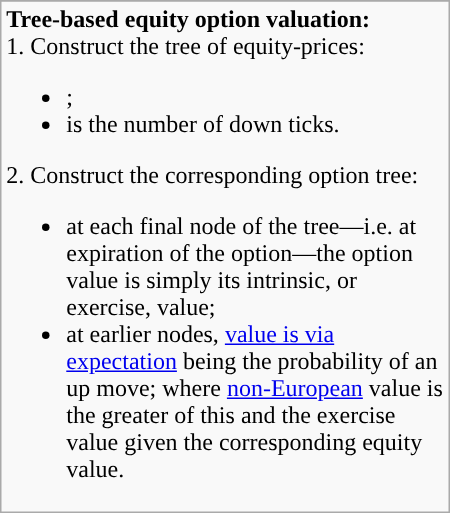<table class="wikitable floatright" | width="300">
<tr style="font-size: 86%">
</tr>
<tr>
<td><strong>Tree-based equity option valuation:</strong><br>1. Construct the tree of equity-prices:<ul><li>;</li><li> is the number of down ticks.</li></ul>2. Construct the corresponding option tree:<ul><li>at each final node of the tree—i.e. at expiration of the option—the option value is simply its intrinsic, or exercise, value;</li><li>at earlier nodes, <a href='#'>value is via expectation</a> being the probability of an up move; where <a href='#'>non-European</a> value is the greater of this and the exercise value given the corresponding equity value.</li></ul></td>
</tr>
</table>
